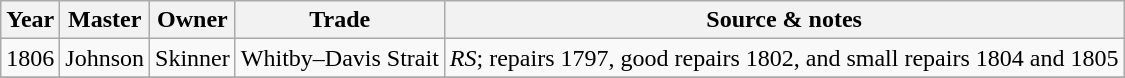<table class=" wikitable">
<tr>
<th>Year</th>
<th>Master</th>
<th>Owner</th>
<th>Trade</th>
<th>Source & notes</th>
</tr>
<tr>
<td>1806</td>
<td>Johnson</td>
<td>Skinner</td>
<td>Whitby–Davis Strait</td>
<td><em>RS</em>; repairs 1797, good repairs 1802, and small repairs 1804 and 1805</td>
</tr>
<tr>
</tr>
</table>
